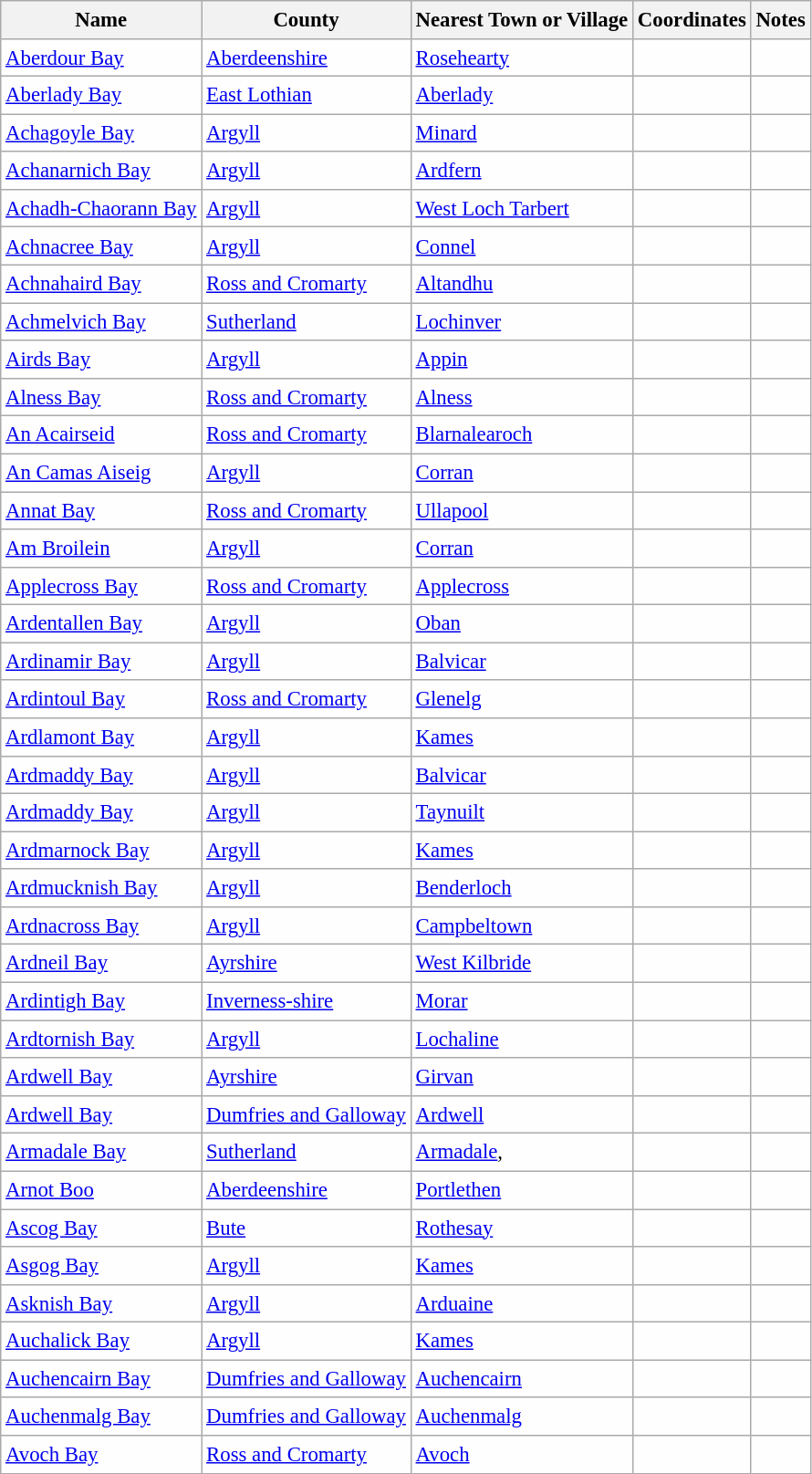<table class="wikitable sortable" style="table-layout:fixed;background-color:#FEFEFE;font-size:95%;padding:0.30em;line-height:1.35em;">
<tr>
<th scope="col">Name</th>
<th scope="col">County</th>
<th scope="col">Nearest Town or Village</th>
<th scope="col">Coordinates</th>
<th scope="col">Notes</th>
</tr>
<tr>
<td><a href='#'>Aberdour Bay</a></td>
<td><a href='#'>Aberdeenshire</a></td>
<td><a href='#'>Rosehearty</a></td>
<td></td>
<td></td>
</tr>
<tr>
<td><a href='#'>Aberlady Bay</a></td>
<td><a href='#'>East Lothian</a></td>
<td><a href='#'>Aberlady</a></td>
<td></td>
<td></td>
</tr>
<tr>
<td><a href='#'>Achagoyle Bay</a></td>
<td><a href='#'>Argyll</a></td>
<td><a href='#'>Minard</a></td>
<td></td>
<td></td>
</tr>
<tr>
<td><a href='#'>Achanarnich Bay</a></td>
<td><a href='#'>Argyll</a></td>
<td><a href='#'>Ardfern</a></td>
<td></td>
<td></td>
</tr>
<tr>
<td><a href='#'>Achadh-Chaorann Bay</a></td>
<td><a href='#'>Argyll</a></td>
<td><a href='#'>West Loch Tarbert</a></td>
<td></td>
<td></td>
</tr>
<tr>
<td><a href='#'>Achnacree Bay</a></td>
<td><a href='#'>Argyll</a></td>
<td><a href='#'>Connel</a></td>
<td></td>
<td></td>
</tr>
<tr>
<td><a href='#'>Achnahaird Bay</a></td>
<td><a href='#'>Ross and Cromarty</a></td>
<td><a href='#'>Altandhu</a></td>
<td></td>
<td></td>
</tr>
<tr>
<td><a href='#'>Achmelvich Bay</a></td>
<td><a href='#'>Sutherland</a></td>
<td><a href='#'>Lochinver</a></td>
<td></td>
<td></td>
</tr>
<tr>
<td><a href='#'>Airds Bay</a></td>
<td><a href='#'>Argyll</a></td>
<td><a href='#'>Appin</a></td>
<td></td>
<td></td>
</tr>
<tr>
<td><a href='#'>Alness Bay</a></td>
<td><a href='#'>Ross and Cromarty</a></td>
<td><a href='#'>Alness</a></td>
<td></td>
<td></td>
</tr>
<tr>
<td><a href='#'>An Acairseid</a></td>
<td><a href='#'>Ross and Cromarty</a></td>
<td><a href='#'>Blarnalearoch</a></td>
<td></td>
<td></td>
</tr>
<tr>
<td><a href='#'>An Camas Aiseig</a></td>
<td><a href='#'>Argyll</a></td>
<td><a href='#'>Corran</a></td>
<td></td>
<td></td>
</tr>
<tr>
<td><a href='#'>Annat Bay</a></td>
<td><a href='#'>Ross and Cromarty</a></td>
<td><a href='#'>Ullapool</a></td>
<td></td>
<td></td>
</tr>
<tr>
<td><a href='#'>Am Broilein</a></td>
<td><a href='#'>Argyll</a></td>
<td><a href='#'>Corran</a></td>
<td></td>
<td></td>
</tr>
<tr>
<td><a href='#'>Applecross Bay</a></td>
<td><a href='#'>Ross and Cromarty</a></td>
<td><a href='#'>Applecross</a></td>
<td></td>
<td></td>
</tr>
<tr>
<td><a href='#'>Ardentallen Bay</a></td>
<td><a href='#'>Argyll</a></td>
<td><a href='#'>Oban</a></td>
<td></td>
<td></td>
</tr>
<tr>
<td><a href='#'>Ardinamir Bay</a></td>
<td><a href='#'>Argyll</a></td>
<td><a href='#'>Balvicar</a></td>
<td></td>
<td></td>
</tr>
<tr>
<td><a href='#'>Ardintoul Bay</a></td>
<td><a href='#'>Ross and Cromarty</a></td>
<td><a href='#'>Glenelg</a></td>
<td></td>
<td></td>
</tr>
<tr>
<td><a href='#'>Ardlamont Bay</a></td>
<td><a href='#'>Argyll</a></td>
<td><a href='#'>Kames</a></td>
<td></td>
<td></td>
</tr>
<tr>
<td><a href='#'>Ardmaddy Bay</a></td>
<td><a href='#'>Argyll</a></td>
<td><a href='#'>Balvicar</a></td>
<td></td>
<td></td>
</tr>
<tr>
<td><a href='#'>Ardmaddy Bay</a></td>
<td><a href='#'>Argyll</a></td>
<td><a href='#'>Taynuilt</a></td>
<td></td>
<td></td>
</tr>
<tr>
<td><a href='#'>Ardmarnock Bay</a></td>
<td><a href='#'>Argyll</a></td>
<td><a href='#'>Kames</a></td>
<td></td>
<td></td>
</tr>
<tr>
<td><a href='#'>Ardmucknish Bay</a></td>
<td><a href='#'>Argyll</a></td>
<td><a href='#'>Benderloch</a></td>
<td></td>
<td></td>
</tr>
<tr>
<td><a href='#'>Ardnacross Bay</a></td>
<td><a href='#'>Argyll</a></td>
<td><a href='#'>Campbeltown</a></td>
<td></td>
<td></td>
</tr>
<tr>
<td><a href='#'>Ardneil Bay</a></td>
<td><a href='#'>Ayrshire</a></td>
<td><a href='#'>West Kilbride</a></td>
<td></td>
<td></td>
</tr>
<tr>
<td><a href='#'>Ardintigh Bay</a></td>
<td><a href='#'>Inverness-shire</a></td>
<td><a href='#'>Morar</a></td>
<td></td>
<td></td>
</tr>
<tr>
<td><a href='#'>Ardtornish Bay</a></td>
<td><a href='#'>Argyll</a></td>
<td><a href='#'>Lochaline</a></td>
<td></td>
<td></td>
</tr>
<tr>
<td><a href='#'>Ardwell Bay</a></td>
<td><a href='#'>Ayrshire</a></td>
<td><a href='#'>Girvan</a></td>
<td></td>
<td></td>
</tr>
<tr>
<td><a href='#'>Ardwell Bay</a></td>
<td><a href='#'>Dumfries and Galloway</a></td>
<td><a href='#'>Ardwell</a></td>
<td></td>
<td></td>
</tr>
<tr>
<td><a href='#'>Armadale Bay</a></td>
<td><a href='#'>Sutherland</a></td>
<td><a href='#'>Armadale</a>,</td>
<td></td>
<td></td>
</tr>
<tr>
<td><a href='#'>Arnot Boo</a></td>
<td><a href='#'>Aberdeenshire</a></td>
<td><a href='#'>Portlethen</a></td>
<td></td>
<td></td>
</tr>
<tr>
<td><a href='#'>Ascog Bay</a></td>
<td><a href='#'>Bute</a></td>
<td><a href='#'>Rothesay</a></td>
<td></td>
<td></td>
</tr>
<tr>
<td><a href='#'>Asgog Bay</a></td>
<td><a href='#'>Argyll</a></td>
<td><a href='#'>Kames</a></td>
<td></td>
<td></td>
</tr>
<tr>
<td><a href='#'>Asknish Bay</a></td>
<td><a href='#'>Argyll</a></td>
<td><a href='#'>Arduaine</a></td>
<td></td>
<td></td>
</tr>
<tr>
<td><a href='#'>Auchalick Bay</a></td>
<td><a href='#'>Argyll</a></td>
<td><a href='#'>Kames</a></td>
<td></td>
<td></td>
</tr>
<tr>
<td><a href='#'>Auchencairn Bay</a></td>
<td><a href='#'>Dumfries and Galloway</a></td>
<td><a href='#'>Auchencairn</a></td>
<td></td>
<td></td>
</tr>
<tr>
<td><a href='#'>Auchenmalg Bay</a></td>
<td><a href='#'>Dumfries and Galloway</a></td>
<td><a href='#'>Auchenmalg</a></td>
<td></td>
<td></td>
</tr>
<tr>
<td><a href='#'>Avoch Bay</a></td>
<td><a href='#'>Ross and Cromarty</a></td>
<td><a href='#'>Avoch</a></td>
<td></td>
<td></td>
</tr>
</table>
